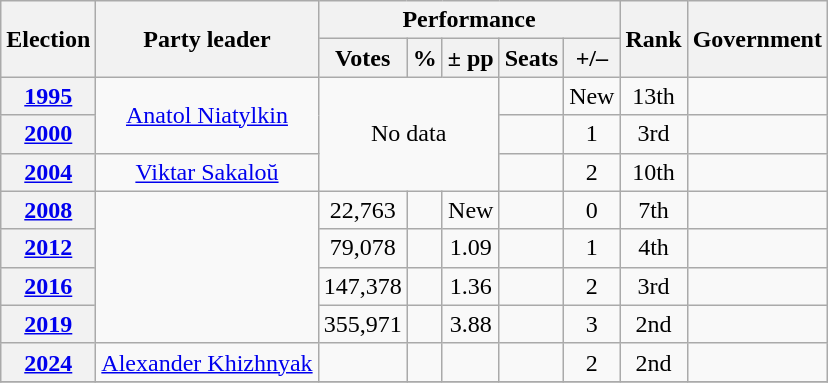<table class=wikitable style=text-align:center>
<tr>
<th rowspan="2"><strong>Election</strong></th>
<th rowspan="2">Party leader</th>
<th colspan="5" scope="col">Performance</th>
<th rowspan="2">Rank</th>
<th rowspan="2">Government</th>
</tr>
<tr>
<th><strong>Votes</strong></th>
<th><strong>%</strong></th>
<th><strong>± pp</strong></th>
<th><strong>Seats</strong></th>
<th><strong>+/–</strong></th>
</tr>
<tr>
<th><a href='#'>1995</a></th>
<td rowspan="2"><a href='#'>Anatol Niatylkin</a></td>
<td rowspan="3" colspan="3">No data</td>
<td></td>
<td>New</td>
<td>13th</td>
<td></td>
</tr>
<tr>
<th><a href='#'>2000</a></th>
<td></td>
<td> 1</td>
<td> 3rd</td>
<td></td>
</tr>
<tr>
<th><a href='#'>2004</a></th>
<td rowspan="1"><a href='#'>Viktar Sakaloŭ</a></td>
<td></td>
<td> 2</td>
<td> 10th</td>
<td></td>
</tr>
<tr>
<th><a href='#'>2008</a></th>
<td rowspan="4"></td>
<td>22,763</td>
<td></td>
<td>New</td>
<td></td>
<td> 0</td>
<td> 7th</td>
<td></td>
</tr>
<tr>
<th><a href='#'>2012</a></th>
<td>79,078</td>
<td></td>
<td> 1.09</td>
<td></td>
<td> 1</td>
<td> 4th</td>
<td></td>
</tr>
<tr>
<th><a href='#'>2016</a></th>
<td>147,378</td>
<td></td>
<td> 1.36</td>
<td></td>
<td> 2</td>
<td> 3rd</td>
<td></td>
</tr>
<tr>
<th><a href='#'>2019</a></th>
<td>355,971</td>
<td></td>
<td> 3.88</td>
<td></td>
<td> 3</td>
<td> 2nd</td>
<td></td>
</tr>
<tr>
<th><a href='#'>2024</a></th>
<td><a href='#'>Alexander Khizhnyak</a></td>
<td></td>
<td></td>
<td></td>
<td></td>
<td> 2</td>
<td> 2nd</td>
<td></td>
</tr>
<tr>
</tr>
</table>
